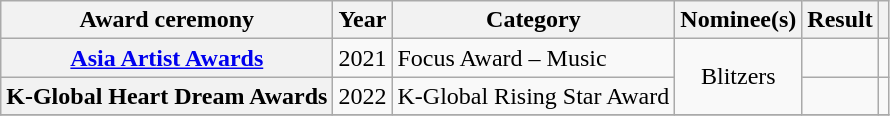<table class="wikitable sortable plainrowheaders" style="text-align:center">
<tr>
<th scope="col">Award ceremony</th>
<th scope="col">Year</th>
<th scope="col">Category</th>
<th scope="col">Nominee(s)</th>
<th scope="col">Result</th>
<th scope="col" class="unsortable"></th>
</tr>
<tr>
<th scope="row"><a href='#'>Asia Artist Awards</a></th>
<td>2021</td>
<td style="text-align:left">Focus Award – Music</td>
<td rowspan="2">Blitzers</td>
<td></td>
<td></td>
</tr>
<tr>
<th scope="row">K-Global Heart Dream Awards</th>
<td>2022</td>
<td style="text-align:left">K-Global Rising Star Award</td>
<td></td>
<td></td>
</tr>
<tr>
</tr>
</table>
